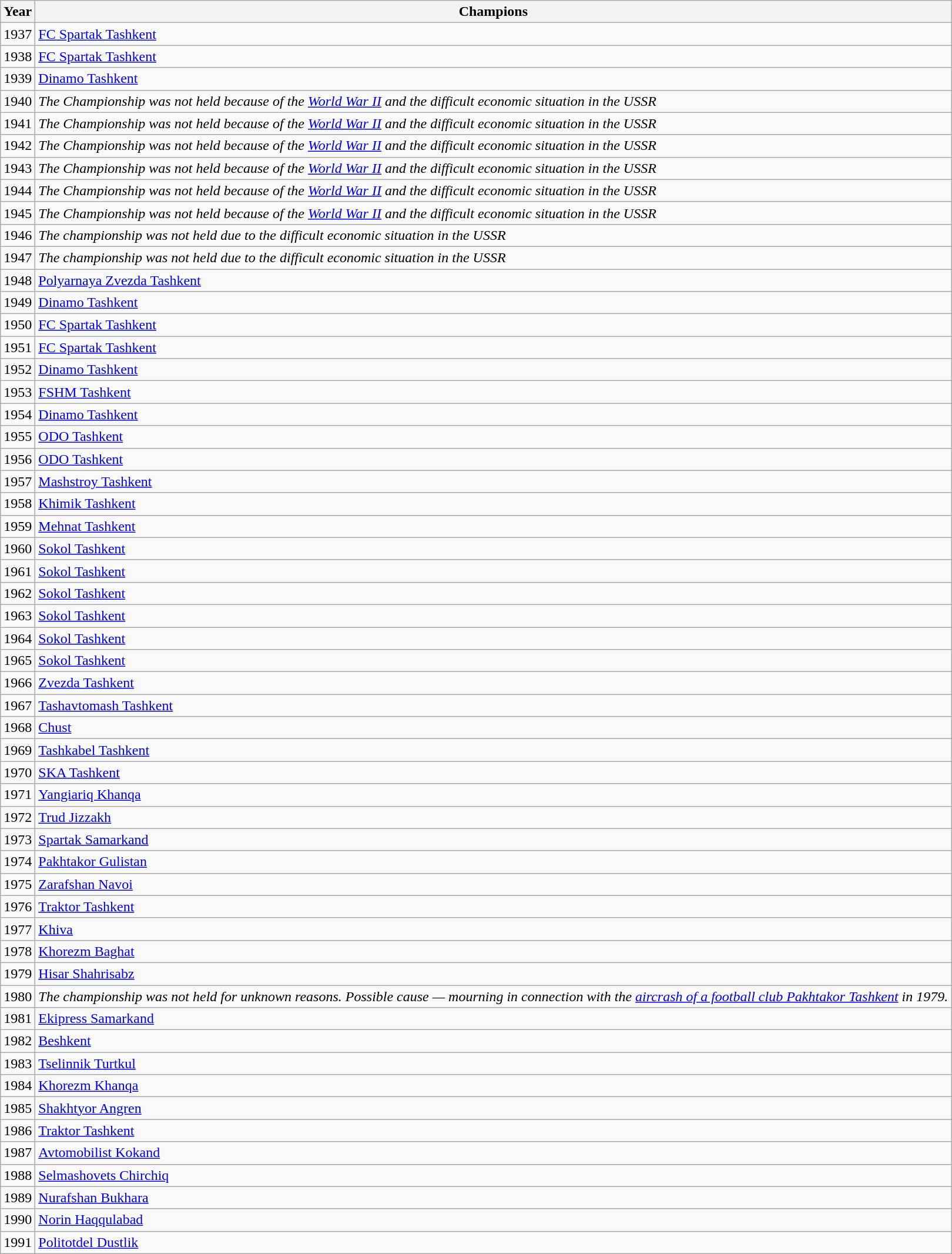<table class="wikitable">
<tr>
<th>Year</th>
<th>Champions</th>
</tr>
<tr>
<td>1937</td>
<td><a href='#'>FC Spartak Tashkent</a></td>
</tr>
<tr>
<td>1938</td>
<td><a href='#'>FC Spartak Tashkent</a></td>
</tr>
<tr>
<td>1939</td>
<td><a href='#'>Dinamo Tashkent</a></td>
</tr>
<tr>
<td>1940</td>
<td><em>The Championship was not held because of the <a href='#'>World War II</a> and the difficult economic situation in the USSR</em></td>
</tr>
<tr>
<td>1941</td>
<td><em>The Championship was not held because of the <a href='#'>World War II</a> and the difficult economic situation in the USSR</em></td>
</tr>
<tr>
<td>1942</td>
<td><em>The Championship was not held because of the <a href='#'>World War II</a> and the difficult economic situation in the USSR</em></td>
</tr>
<tr>
<td>1943</td>
<td><em>The Championship was not held because of the <a href='#'>World War II</a> and the difficult economic situation in the USSR</em></td>
</tr>
<tr>
<td>1944</td>
<td><em>The Championship was not held because of the <a href='#'>World War II</a> and the difficult economic situation in the USSR</em></td>
</tr>
<tr>
<td>1945</td>
<td><em>The Championship was not held because of the <a href='#'>World War II</a> and the difficult economic situation in the USSR</em></td>
</tr>
<tr>
<td>1946</td>
<td><em>The championship was not held due to the difficult economic situation in the USSR</em></td>
</tr>
<tr>
<td>1947</td>
<td><em>The championship was not held due to the difficult economic situation in the USSR</em></td>
</tr>
<tr>
<td>1948</td>
<td><a href='#'>Polyarnaya Zvezda Tashkent</a></td>
</tr>
<tr>
<td>1949</td>
<td><a href='#'>Dinamo Tashkent</a></td>
</tr>
<tr>
<td>1950</td>
<td><a href='#'>FC Spartak Tashkent</a></td>
</tr>
<tr>
<td>1951</td>
<td><a href='#'>FC Spartak Tashkent</a></td>
</tr>
<tr>
<td>1952</td>
<td><a href='#'>Dinamo Tashkent</a></td>
</tr>
<tr>
<td>1953</td>
<td><a href='#'>FSHM Tashkent</a></td>
</tr>
<tr>
<td>1954</td>
<td><a href='#'>Dinamo Tashkent</a></td>
</tr>
<tr>
<td>1955</td>
<td><a href='#'>ODO Tashkent</a></td>
</tr>
<tr>
<td>1956</td>
<td><a href='#'>ODO Tashkent</a></td>
</tr>
<tr>
<td>1957</td>
<td><a href='#'>Mashstroy Tashkent</a></td>
</tr>
<tr>
<td>1958</td>
<td><a href='#'>Khimik Tashkent</a></td>
</tr>
<tr>
<td>1959</td>
<td><a href='#'>Mehnat Tashkent</a></td>
</tr>
<tr>
<td>1960</td>
<td><a href='#'>Sokol Tashkent</a></td>
</tr>
<tr>
<td>1961</td>
<td><a href='#'>Sokol Tashkent</a></td>
</tr>
<tr>
<td>1962</td>
<td><a href='#'>Sokol Tashkent</a></td>
</tr>
<tr>
<td>1963</td>
<td><a href='#'>Sokol Tashkent</a></td>
</tr>
<tr>
<td>1964</td>
<td><a href='#'>Sokol Tashkent</a></td>
</tr>
<tr>
<td>1965</td>
<td><a href='#'>Sokol Tashkent</a></td>
</tr>
<tr>
<td>1966</td>
<td><a href='#'>Zvezda Tashkent</a></td>
</tr>
<tr>
<td>1967</td>
<td><a href='#'>Tashavtomash Tashkent</a></td>
</tr>
<tr>
<td>1968</td>
<td><a href='#'>Chust</a></td>
</tr>
<tr>
<td>1969</td>
<td><a href='#'>Tashkabel Tashkent</a></td>
</tr>
<tr>
<td>1970</td>
<td><a href='#'>SKA Tashkent</a></td>
</tr>
<tr>
<td>1971</td>
<td><a href='#'>Yangiariq Khanqa</a></td>
</tr>
<tr>
<td>1972</td>
<td><a href='#'>Trud Jizzakh</a></td>
</tr>
<tr>
<td>1973</td>
<td><a href='#'>Spartak Samarkand</a></td>
</tr>
<tr>
<td>1974</td>
<td><a href='#'>Pakhtakor Gulistan</a></td>
</tr>
<tr>
<td>1975</td>
<td><a href='#'>Zarafshan Navoi</a></td>
</tr>
<tr>
<td>1976</td>
<td><a href='#'>Traktor Tashkent</a></td>
</tr>
<tr>
<td>1977</td>
<td><a href='#'>Khiva</a></td>
</tr>
<tr>
<td>1978</td>
<td><a href='#'>Khorezm Baghat</a></td>
</tr>
<tr>
<td>1979</td>
<td><a href='#'>Hisar Shahrisabz</a></td>
</tr>
<tr>
<td>1980</td>
<td><em>The championship was not held for unknown reasons. Possible cause — mourning in connection with the <a href='#'>aircrash of a football club Pakhtakor Tashkent</a> in 1979.</em></td>
</tr>
<tr>
<td>1981</td>
<td><a href='#'>Ekipress Samarkand</a></td>
</tr>
<tr>
<td>1982</td>
<td><a href='#'>Beshkent</a></td>
</tr>
<tr>
<td>1983</td>
<td><a href='#'>Tselinnik Turtkul</a></td>
</tr>
<tr>
<td>1984</td>
<td><a href='#'>Khorezm Khanqa</a></td>
</tr>
<tr>
<td>1985</td>
<td><a href='#'>Shakhtyor Angren</a></td>
</tr>
<tr>
<td>1986</td>
<td><a href='#'>Traktor Tashkent</a></td>
</tr>
<tr>
<td>1987</td>
<td><a href='#'>Avtomobilist Kokand</a></td>
</tr>
<tr>
<td>1988</td>
<td><a href='#'>Selmashovets Chirchiq</a></td>
</tr>
<tr>
<td>1989</td>
<td><a href='#'>Nurafshan Bukhara</a></td>
</tr>
<tr>
<td>1990</td>
<td><a href='#'>Norin Haqqulabad</a></td>
</tr>
<tr>
<td>1991</td>
<td><a href='#'>Politotdel Dustlik</a></td>
</tr>
</table>
